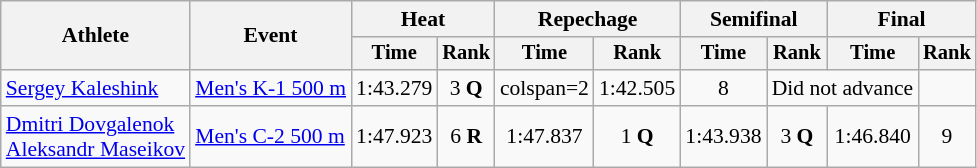<table class=wikitable style=font-size:90%;text-align:center>
<tr>
<th rowspan=2>Athlete</th>
<th rowspan=2>Event</th>
<th colspan=2>Heat</th>
<th colspan=2>Repechage</th>
<th colspan=2>Semifinal</th>
<th colspan=2>Final</th>
</tr>
<tr style=font-size:95%>
<th>Time</th>
<th>Rank</th>
<th>Time</th>
<th>Rank</th>
<th>Time</th>
<th>Rank</th>
<th>Time</th>
<th>Rank</th>
</tr>
<tr>
<td align=left><a href='#'>Sergey Kaleshink</a></td>
<td align=left><a href='#'>Men's K-1 500 m</a></td>
<td>1:43.279</td>
<td>3 <strong>Q</strong></td>
<td>colspan=2 </td>
<td>1:42.505</td>
<td>8</td>
<td colspan=2>Did not advance</td>
</tr>
<tr>
<td align=left><a href='#'>Dmitri Dovgalenok</a><br><a href='#'>Aleksandr Maseikov</a></td>
<td align=left><a href='#'>Men's C-2 500 m</a></td>
<td>1:47.923</td>
<td>6 <strong>R</strong></td>
<td>1:47.837</td>
<td>1 <strong>Q</strong></td>
<td>1:43.938</td>
<td>3 <strong>Q</strong></td>
<td>1:46.840</td>
<td>9</td>
</tr>
</table>
